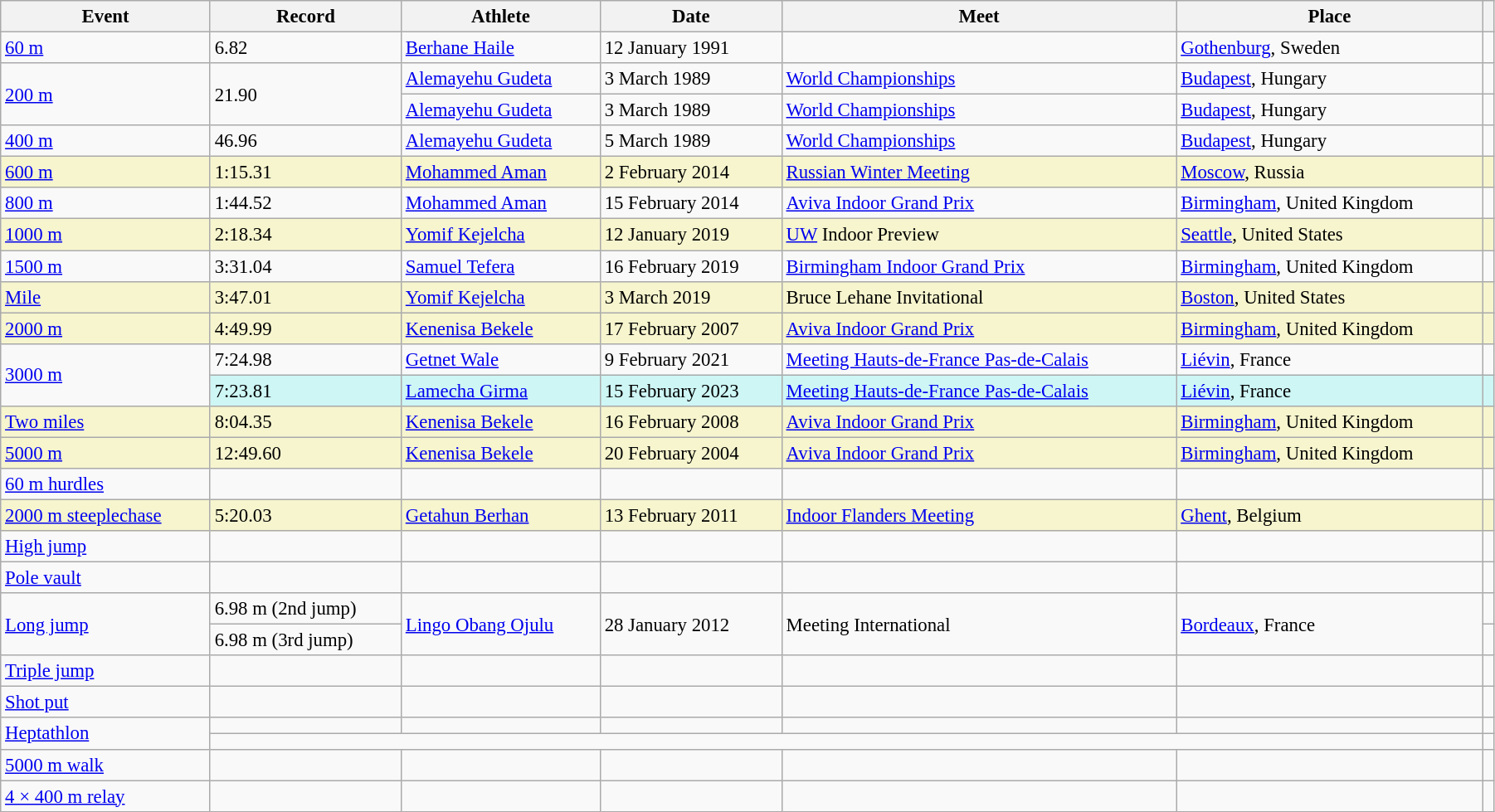<table class="wikitable" style="font-size:95%; width: 95%;">
<tr>
<th>Event</th>
<th>Record</th>
<th>Athlete</th>
<th>Date</th>
<th>Meet</th>
<th>Place</th>
<th></th>
</tr>
<tr>
<td><a href='#'>60 m</a></td>
<td>6.82</td>
<td><a href='#'>Berhane Haile</a></td>
<td>12 January 1991</td>
<td></td>
<td><a href='#'>Gothenburg</a>, Sweden</td>
<td></td>
</tr>
<tr>
<td rowspan=2><a href='#'>200 m</a></td>
<td rowspan=2>21.90</td>
<td><a href='#'>Alemayehu Gudeta</a></td>
<td>3 March 1989</td>
<td><a href='#'>World Championships</a></td>
<td><a href='#'>Budapest</a>, Hungary</td>
<td></td>
</tr>
<tr>
<td><a href='#'>Alemayehu Gudeta</a></td>
<td>3 March 1989</td>
<td><a href='#'>World Championships</a></td>
<td><a href='#'>Budapest</a>, Hungary</td>
<td></td>
</tr>
<tr>
<td><a href='#'>400 m</a></td>
<td>46.96</td>
<td><a href='#'>Alemayehu Gudeta</a></td>
<td>5 March 1989</td>
<td><a href='#'>World Championships</a></td>
<td><a href='#'>Budapest</a>, Hungary</td>
<td></td>
</tr>
<tr style="background:#f6F5CE;">
<td><a href='#'>600 m</a></td>
<td>1:15.31</td>
<td><a href='#'>Mohammed Aman</a></td>
<td>2 February 2014</td>
<td><a href='#'>Russian Winter Meeting</a></td>
<td><a href='#'>Moscow</a>, Russia</td>
<td></td>
</tr>
<tr>
<td><a href='#'>800 m</a></td>
<td>1:44.52</td>
<td><a href='#'>Mohammed Aman</a></td>
<td>15 February 2014</td>
<td><a href='#'>Aviva Indoor Grand Prix</a></td>
<td><a href='#'>Birmingham</a>, United Kingdom</td>
<td></td>
</tr>
<tr style="background:#f6F5CE;">
<td><a href='#'>1000 m</a></td>
<td>2:18.34 </td>
<td><a href='#'>Yomif Kejelcha</a></td>
<td>12 January 2019</td>
<td><a href='#'>UW</a> Indoor Preview</td>
<td><a href='#'>Seattle</a>, United States</td>
<td></td>
</tr>
<tr>
<td><a href='#'>1500 m</a></td>
<td>3:31.04</td>
<td><a href='#'>Samuel Tefera</a></td>
<td>16 February 2019</td>
<td><a href='#'>Birmingham Indoor Grand Prix</a></td>
<td><a href='#'>Birmingham</a>, United Kingdom</td>
<td></td>
</tr>
<tr style="background:#f6F5CE;">
<td><a href='#'>Mile</a></td>
<td>3:47.01</td>
<td><a href='#'>Yomif Kejelcha</a></td>
<td>3 March 2019</td>
<td>Bruce Lehane Invitational</td>
<td><a href='#'>Boston</a>, United States</td>
<td></td>
</tr>
<tr style="background:#f6F5CE;">
<td><a href='#'>2000 m</a></td>
<td>4:49.99</td>
<td><a href='#'>Kenenisa Bekele</a></td>
<td>17 February 2007</td>
<td><a href='#'>Aviva Indoor Grand Prix</a></td>
<td><a href='#'>Birmingham</a>, United Kingdom</td>
<td></td>
</tr>
<tr>
<td rowspan=2><a href='#'>3000 m</a></td>
<td>7:24.98</td>
<td><a href='#'>Getnet Wale</a></td>
<td>9 February 2021</td>
<td><a href='#'>Meeting Hauts-de-France Pas-de-Calais</a></td>
<td><a href='#'>Liévin</a>, France</td>
<td></td>
</tr>
<tr style="background:#cef6f5;">
<td>7:23.81</td>
<td><a href='#'>Lamecha Girma</a></td>
<td>15 February 2023</td>
<td><a href='#'>Meeting Hauts-de-France Pas-de-Calais</a></td>
<td><a href='#'>Liévin</a>, France</td>
<td></td>
</tr>
<tr style="background:#f6F5CE;">
<td><a href='#'>Two miles</a></td>
<td>8:04.35</td>
<td><a href='#'>Kenenisa Bekele</a></td>
<td>16 February 2008</td>
<td><a href='#'>Aviva Indoor Grand Prix</a></td>
<td><a href='#'>Birmingham</a>, United Kingdom</td>
<td></td>
</tr>
<tr style="background:#f6F5CE;">
<td><a href='#'>5000 m</a></td>
<td>12:49.60</td>
<td><a href='#'>Kenenisa Bekele</a></td>
<td>20 February 2004</td>
<td><a href='#'>Aviva Indoor Grand Prix</a></td>
<td><a href='#'>Birmingham</a>, United Kingdom</td>
<td></td>
</tr>
<tr>
<td><a href='#'>60 m hurdles</a></td>
<td></td>
<td></td>
<td></td>
<td></td>
<td></td>
<td></td>
</tr>
<tr style="background:#f6F5CE;">
<td><a href='#'>2000 m steeplechase</a></td>
<td>5:20.03</td>
<td><a href='#'>Getahun Berhan</a></td>
<td>13 February 2011</td>
<td><a href='#'>Indoor Flanders Meeting</a></td>
<td><a href='#'>Ghent</a>, Belgium</td>
<td></td>
</tr>
<tr>
<td><a href='#'>High jump</a></td>
<td></td>
<td></td>
<td></td>
<td></td>
<td></td>
<td></td>
</tr>
<tr>
<td><a href='#'>Pole vault</a></td>
<td></td>
<td></td>
<td></td>
<td></td>
<td></td>
<td></td>
</tr>
<tr>
<td rowspan=2><a href='#'>Long jump</a></td>
<td>6.98 m (2nd jump)</td>
<td rowspan=2><a href='#'>Lingo Obang Ojulu</a></td>
<td rowspan=2>28 January 2012</td>
<td rowspan=2>Meeting International</td>
<td rowspan=2><a href='#'>Bordeaux</a>, France</td>
<td></td>
</tr>
<tr>
<td>6.98 m (3rd jump)</td>
<td></td>
</tr>
<tr>
<td><a href='#'>Triple jump</a></td>
<td></td>
<td></td>
<td></td>
<td></td>
<td></td>
<td></td>
</tr>
<tr>
<td><a href='#'>Shot put</a></td>
<td></td>
<td></td>
<td></td>
<td></td>
<td></td>
<td></td>
</tr>
<tr>
<td rowspan=2><a href='#'>Heptathlon</a></td>
<td></td>
<td></td>
<td></td>
<td></td>
<td></td>
<td></td>
</tr>
<tr>
<td colspan=5></td>
<td></td>
</tr>
<tr>
<td><a href='#'>5000 m walk</a></td>
<td></td>
<td></td>
<td></td>
<td></td>
<td></td>
<td></td>
</tr>
<tr>
<td><a href='#'>4 × 400 m relay</a></td>
<td></td>
<td></td>
<td></td>
<td></td>
<td></td>
<td></td>
</tr>
</table>
